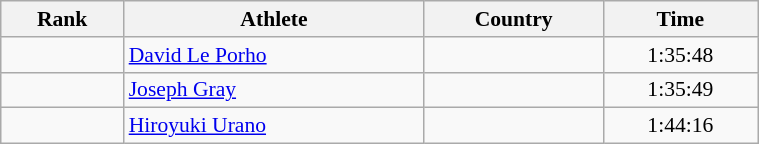<table class="wikitable" width=40% style="font-size:90%; text-align:center;">
<tr>
<th>Rank</th>
<th>Athlete</th>
<th>Country</th>
<th>Time</th>
</tr>
<tr>
<td></td>
<td align=left><a href='#'>David Le Porho</a></td>
<td align=left></td>
<td>1:35:48</td>
</tr>
<tr>
<td></td>
<td align=left><a href='#'>Joseph Gray</a></td>
<td align=left></td>
<td>1:35:49</td>
</tr>
<tr>
<td></td>
<td align=left><a href='#'>Hiroyuki Urano</a></td>
<td align=left></td>
<td>1:44:16</td>
</tr>
</table>
